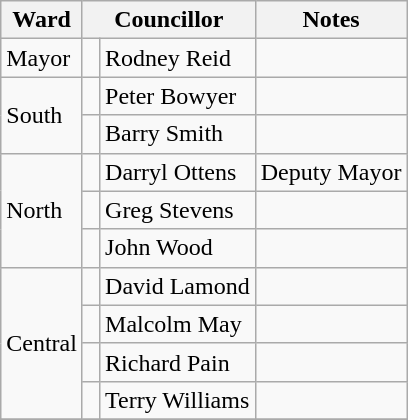<table class="wikitable">
<tr>
<th>Ward</th>
<th colspan="2">Councillor</th>
<th>Notes</th>
</tr>
<tr>
<td rowspan="1">Mayor </td>
<td> </td>
<td>Rodney Reid</td>
<td></td>
</tr>
<tr>
<td rowspan="2">South </td>
<td> </td>
<td>Peter Bowyer</td>
<td></td>
</tr>
<tr>
<td> </td>
<td>Barry Smith</td>
<td></td>
</tr>
<tr>
<td rowspan="3">North </td>
<td> </td>
<td>Darryl Ottens</td>
<td>Deputy Mayor</td>
</tr>
<tr>
<td> </td>
<td>Greg Stevens</td>
<td></td>
</tr>
<tr>
<td> </td>
<td>John Wood</td>
<td></td>
</tr>
<tr>
<td rowspan="4">Central </td>
<td> </td>
<td>David Lamond</td>
<td></td>
</tr>
<tr>
<td> </td>
<td>Malcolm May</td>
<td></td>
</tr>
<tr>
<td> </td>
<td>Richard Pain</td>
<td></td>
</tr>
<tr>
<td> </td>
<td>Terry Williams</td>
<td></td>
</tr>
<tr>
</tr>
</table>
